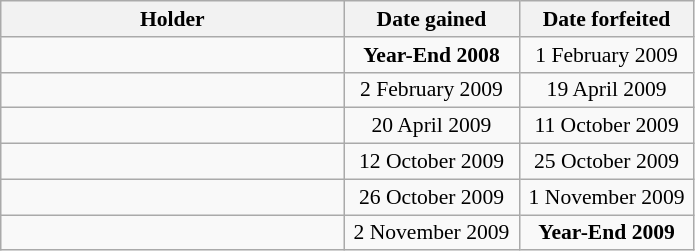<table class="wikitable" style="font-size:90%">
<tr>
<th style="width:222px;">Holder</th>
<th style="width:110px;">Date gained</th>
<th style="width:110px;">Date forfeited</th>
</tr>
<tr>
<td></td>
<td style="text-align:center;"><strong>Year-End 2008</strong></td>
<td style="text-align:center;">1 February 2009</td>
</tr>
<tr>
<td></td>
<td style="text-align:center;">2 February 2009</td>
<td style="text-align:center;">19 April 2009</td>
</tr>
<tr>
<td></td>
<td style="text-align:center;">20 April 2009</td>
<td style="text-align:center;">11 October 2009</td>
</tr>
<tr>
<td></td>
<td style="text-align:center;">12 October 2009</td>
<td style="text-align:center;">25 October 2009</td>
</tr>
<tr>
<td></td>
<td style="text-align:center;">26 October 2009</td>
<td style="text-align:center;">1 November 2009</td>
</tr>
<tr>
<td></td>
<td style="text-align:center;">2 November 2009</td>
<td style="text-align:center;"><strong>Year-End 2009</strong></td>
</tr>
</table>
